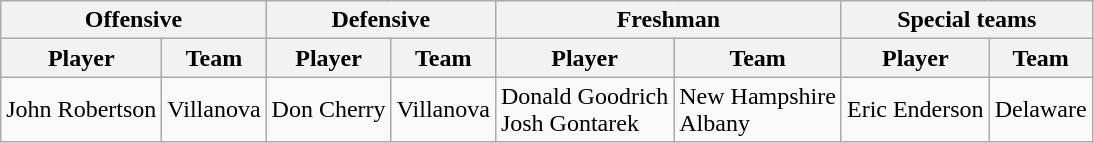<table class="wikitable" border="1">
<tr>
<th colspan="2">Offensive</th>
<th colspan="2">Defensive</th>
<th colspan="2">Freshman</th>
<th colspan="2">Special teams</th>
</tr>
<tr>
<th>Player</th>
<th>Team</th>
<th>Player</th>
<th>Team</th>
<th>Player</th>
<th>Team</th>
<th>Player</th>
<th>Team</th>
</tr>
<tr>
<td>John Robertson</td>
<td>Villanova</td>
<td>Don Cherry</td>
<td>Villanova</td>
<td>Donald Goodrich<br>Josh Gontarek</td>
<td>New Hampshire<br>Albany</td>
<td>Eric Enderson</td>
<td>Delaware</td>
</tr>
</table>
